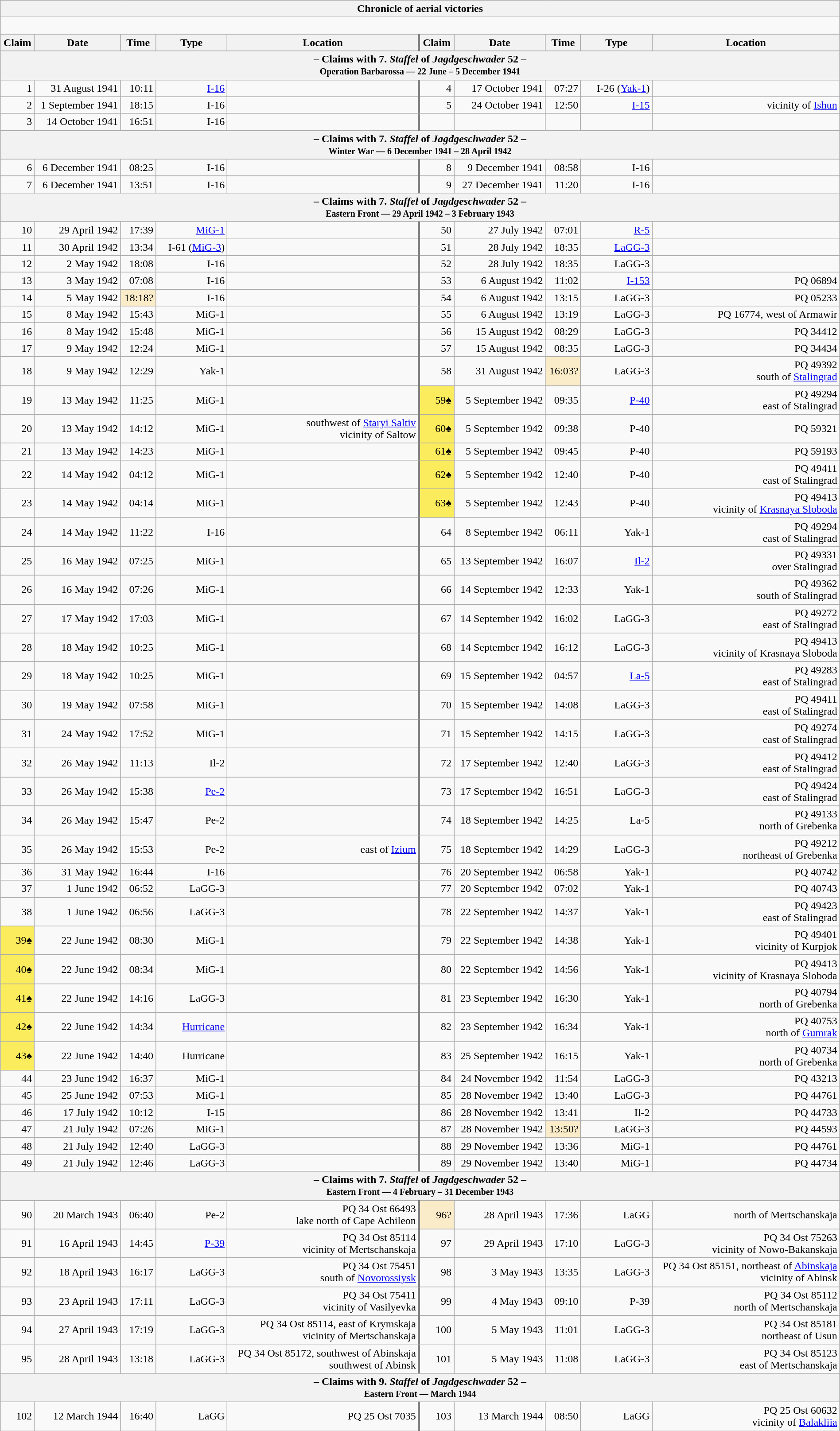<table class="wikitable plainrowheaders collapsible" style="margin-left: auto; margin-right: auto; border: none; text-align:right; width: 100%;">
<tr>
<th colspan="10">Chronicle of aerial victories</th>
</tr>
<tr>
<td colspan="10" style="text-align: left;"><br>
</td>
</tr>
<tr>
<th scope="col">Claim</th>
<th scope="col">Date</th>
<th scope="col">Time</th>
<th scope="col" width="100px">Type</th>
<th scope="col">Location</th>
<th scope="col" style="border-left: 3px solid grey;">Claim</th>
<th scope="col">Date</th>
<th scope="col">Time</th>
<th scope="col" width="100px">Type</th>
<th scope="col">Location</th>
</tr>
<tr>
<th colspan="10">– Claims with 7. <em>Staffel</em> of <em>Jagdgeschwader</em> 52 –<br><small>Operation Barbarossa — 22 June – 5 December 1941</small></th>
</tr>
<tr>
<td>1</td>
<td>31 August 1941</td>
<td>10:11</td>
<td><a href='#'>I-16</a></td>
<td></td>
<td style="border-left: 3px solid grey;">4</td>
<td>17 October 1941</td>
<td>07:27</td>
<td>I-26 (<a href='#'>Yak-1</a>)</td>
<td></td>
</tr>
<tr>
<td>2</td>
<td>1 September 1941</td>
<td>18:15</td>
<td>I-16</td>
<td></td>
<td style="border-left: 3px solid grey;">5</td>
<td>24 October 1941</td>
<td>12:50</td>
<td><a href='#'>I-15</a></td>
<td>vicinity of <a href='#'>Ishun</a></td>
</tr>
<tr>
<td>3</td>
<td>14 October 1941</td>
<td>16:51</td>
<td>I-16</td>
<td></td>
<td style="border-left: 3px solid grey;"></td>
<td></td>
<td></td>
<td></td>
<td></td>
</tr>
<tr>
<th colspan="12">– Claims with 7. <em>Staffel</em> of <em>Jagdgeschwader</em> 52 –<br><small>Winter War — 6 December 1941 – 28 April 1942</small></th>
</tr>
<tr>
<td>6</td>
<td>6 December 1941</td>
<td>08:25</td>
<td>I-16</td>
<td></td>
<td style="border-left: 3px solid grey;">8</td>
<td>9 December 1941</td>
<td>08:58</td>
<td>I-16</td>
<td></td>
</tr>
<tr>
<td>7</td>
<td>6  December 1941</td>
<td>13:51</td>
<td>I-16</td>
<td></td>
<td style="border-left: 3px solid grey;">9</td>
<td>27 December 1941</td>
<td>11:20</td>
<td>I-16</td>
<td></td>
</tr>
<tr>
<th colspan="12">– Claims with 7. <em>Staffel</em> of <em>Jagdgeschwader</em> 52 –<br><small>Eastern Front — 29 April 1942 – 3 February 1943</small></th>
</tr>
<tr>
<td>10</td>
<td>29 April 1942</td>
<td>17:39</td>
<td><a href='#'>MiG-1</a></td>
<td></td>
<td style="border-left: 3px solid grey;">50</td>
<td>27 July 1942</td>
<td>07:01</td>
<td><a href='#'>R-5</a></td>
<td></td>
</tr>
<tr>
<td>11</td>
<td>30 April 1942</td>
<td>13:34</td>
<td>I-61 (<a href='#'>MiG-3</a>)</td>
<td></td>
<td style="border-left: 3px solid grey;">51</td>
<td>28 July 1942</td>
<td>18:35</td>
<td><a href='#'>LaGG-3</a></td>
<td></td>
</tr>
<tr>
<td>12</td>
<td>2 May 1942</td>
<td>18:08</td>
<td>I-16</td>
<td></td>
<td style="border-left: 3px solid grey;">52</td>
<td>28 July 1942</td>
<td>18:35</td>
<td>LaGG-3</td>
<td></td>
</tr>
<tr>
<td>13</td>
<td>3 May 1942</td>
<td>07:08</td>
<td>I-16</td>
<td></td>
<td style="border-left: 3px solid grey;">53</td>
<td>6 August 1942</td>
<td>11:02</td>
<td><a href='#'>I-153</a></td>
<td>PQ 06894</td>
</tr>
<tr>
<td>14</td>
<td>5 May 1942</td>
<td style="background:#faecc8">18:18?</td>
<td>I-16</td>
<td></td>
<td style="border-left: 3px solid grey;">54</td>
<td>6 August 1942</td>
<td>13:15</td>
<td>LaGG-3</td>
<td>PQ 05233</td>
</tr>
<tr>
<td>15</td>
<td>8 May 1942</td>
<td>15:43</td>
<td>MiG-1</td>
<td></td>
<td style="border-left: 3px solid grey;">55</td>
<td>6 August 1942</td>
<td>13:19</td>
<td>LaGG-3</td>
<td>PQ 16774, west of Armawir</td>
</tr>
<tr>
<td>16</td>
<td>8 May 1942</td>
<td>15:48</td>
<td>MiG-1</td>
<td></td>
<td style="border-left: 3px solid grey;">56</td>
<td>15 August 1942</td>
<td>08:29</td>
<td>LaGG-3</td>
<td>PQ 34412</td>
</tr>
<tr>
<td>17</td>
<td>9 May 1942</td>
<td>12:24</td>
<td>MiG-1</td>
<td></td>
<td style="border-left: 3px solid grey;">57</td>
<td>15 August 1942</td>
<td>08:35</td>
<td>LaGG-3</td>
<td>PQ 34434</td>
</tr>
<tr>
<td>18</td>
<td>9 May 1942</td>
<td>12:29</td>
<td>Yak-1</td>
<td></td>
<td style="border-left: 3px solid grey;">58</td>
<td>31 August 1942</td>
<td style="background:#faecc8">16:03?</td>
<td>LaGG-3</td>
<td>PQ 49392<br> south of <a href='#'>Stalingrad</a></td>
</tr>
<tr>
<td>19</td>
<td>13 May 1942</td>
<td>11:25</td>
<td>MiG-1</td>
<td></td>
<td style="border-left: 3px solid grey; background:#fbec5d;">59♠</td>
<td>5 September 1942</td>
<td>09:35</td>
<td><a href='#'>P-40</a></td>
<td>PQ 49294<br> east of Stalingrad</td>
</tr>
<tr>
<td>20</td>
<td>13 May 1942</td>
<td>14:12</td>
<td>MiG-1</td>
<td> southwest of <a href='#'>Staryi Saltiv</a><br>vicinity of Saltow</td>
<td style="border-left: 3px solid grey; background:#fbec5d;">60♠</td>
<td>5 September 1942</td>
<td>09:38</td>
<td>P-40</td>
<td>PQ 59321</td>
</tr>
<tr>
<td>21</td>
<td>13 May 1942</td>
<td>14:23</td>
<td>MiG-1</td>
<td></td>
<td style="border-left: 3px solid grey; background:#fbec5d;">61♠</td>
<td>5 September 1942</td>
<td>09:45</td>
<td>P-40</td>
<td>PQ 59193</td>
</tr>
<tr>
<td>22</td>
<td>14 May 1942</td>
<td>04:12</td>
<td>MiG-1</td>
<td></td>
<td style="border-left: 3px solid grey; background:#fbec5d;">62♠</td>
<td>5 September 1942</td>
<td>12:40</td>
<td>P-40</td>
<td>PQ 49411<br> east of Stalingrad</td>
</tr>
<tr>
<td>23</td>
<td>14 May 1942</td>
<td>04:14</td>
<td>MiG-1</td>
<td></td>
<td style="border-left: 3px solid grey; background:#fbec5d;">63♠</td>
<td>5 September 1942</td>
<td>12:43</td>
<td>P-40</td>
<td>PQ 49413<br>vicinity of <a href='#'>Krasnaya Sloboda</a></td>
</tr>
<tr>
<td>24</td>
<td>14 May 1942</td>
<td>11:22</td>
<td>I-16</td>
<td></td>
<td style="border-left: 3px solid grey;">64</td>
<td>8 September 1942</td>
<td>06:11</td>
<td>Yak-1</td>
<td>PQ 49294<br> east of Stalingrad</td>
</tr>
<tr>
<td>25</td>
<td>16 May 1942</td>
<td>07:25</td>
<td>MiG-1</td>
<td></td>
<td style="border-left: 3px solid grey;">65</td>
<td>13 September 1942</td>
<td>16:07</td>
<td><a href='#'>Il-2</a></td>
<td>PQ 49331<br>over Stalingrad</td>
</tr>
<tr>
<td>26</td>
<td>16 May 1942</td>
<td>07:26</td>
<td>MiG-1</td>
<td></td>
<td style="border-left: 3px solid grey;">66</td>
<td>14 September 1942</td>
<td>12:33</td>
<td>Yak-1</td>
<td>PQ 49362<br> south of Stalingrad</td>
</tr>
<tr>
<td>27</td>
<td>17 May 1942</td>
<td>17:03</td>
<td>MiG-1</td>
<td></td>
<td style="border-left: 3px solid grey;">67</td>
<td>14 September 1942</td>
<td>16:02</td>
<td>LaGG-3</td>
<td>PQ 49272<br> east of Stalingrad</td>
</tr>
<tr>
<td>28</td>
<td>18 May 1942</td>
<td>10:25</td>
<td>MiG-1</td>
<td></td>
<td style="border-left: 3px solid grey;">68</td>
<td>14 September 1942</td>
<td>16:12</td>
<td>LaGG-3</td>
<td>PQ 49413<br>vicinity of Krasnaya Sloboda</td>
</tr>
<tr>
<td>29</td>
<td>18 May 1942</td>
<td>10:25</td>
<td>MiG-1</td>
<td></td>
<td style="border-left: 3px solid grey;">69</td>
<td>15 September 1942</td>
<td>04:57</td>
<td><a href='#'>La-5</a></td>
<td>PQ 49283<br> east of Stalingrad</td>
</tr>
<tr>
<td>30</td>
<td>19 May 1942</td>
<td>07:58</td>
<td>MiG-1</td>
<td></td>
<td style="border-left: 3px solid grey;">70</td>
<td>15 September 1942</td>
<td>14:08</td>
<td>LaGG-3</td>
<td>PQ 49411<br> east of Stalingrad</td>
</tr>
<tr>
<td>31</td>
<td>24 May 1942</td>
<td>17:52</td>
<td>MiG-1</td>
<td></td>
<td style="border-left: 3px solid grey;">71</td>
<td>15 September 1942</td>
<td>14:15</td>
<td>LaGG-3</td>
<td>PQ 49274<br> east of Stalingrad</td>
</tr>
<tr>
<td>32</td>
<td>26 May 1942</td>
<td>11:13</td>
<td>Il-2</td>
<td></td>
<td style="border-left: 3px solid grey;">72</td>
<td>17 September 1942</td>
<td>12:40</td>
<td>LaGG-3</td>
<td>PQ 49412<br> east of Stalingrad</td>
</tr>
<tr>
<td>33</td>
<td>26 May 1942</td>
<td>15:38</td>
<td><a href='#'>Pe-2</a></td>
<td></td>
<td style="border-left: 3px solid grey;">73</td>
<td>17 September 1942</td>
<td>16:51</td>
<td>LaGG-3</td>
<td>PQ 49424<br> east of Stalingrad</td>
</tr>
<tr>
<td>34</td>
<td>26 May 1942</td>
<td>15:47</td>
<td>Pe-2</td>
<td></td>
<td style="border-left: 3px solid grey;">74</td>
<td>18 September 1942</td>
<td>14:25</td>
<td>La-5</td>
<td>PQ 49133<br> north of Grebenka</td>
</tr>
<tr>
<td>35</td>
<td>26 May 1942</td>
<td>15:53</td>
<td>Pe-2</td>
<td>east of <a href='#'>Izium</a></td>
<td style="border-left: 3px solid grey;">75</td>
<td>18 September 1942</td>
<td>14:29</td>
<td>LaGG-3</td>
<td>PQ 49212<br>northeast of Grebenka</td>
</tr>
<tr>
<td>36</td>
<td>31 May 1942</td>
<td>16:44</td>
<td>I-16</td>
<td></td>
<td style="border-left: 3px solid grey;">76</td>
<td>20 September 1942</td>
<td>06:58</td>
<td>Yak-1</td>
<td>PQ 40742</td>
</tr>
<tr>
<td>37</td>
<td>1 June 1942</td>
<td>06:52</td>
<td>LaGG-3</td>
<td></td>
<td style="border-left: 3px solid grey;">77</td>
<td>20 September 1942</td>
<td>07:02</td>
<td>Yak-1</td>
<td>PQ 40743</td>
</tr>
<tr>
<td>38</td>
<td>1 June 1942</td>
<td>06:56</td>
<td>LaGG-3</td>
<td></td>
<td style="border-left: 3px solid grey;">78</td>
<td>22 September 1942</td>
<td>14:37</td>
<td>Yak-1</td>
<td>PQ 49423<br> east of Stalingrad</td>
</tr>
<tr>
<td style="background:#fbec5d;">39♠</td>
<td>22 June 1942</td>
<td>08:30</td>
<td>MiG-1</td>
<td></td>
<td style="border-left: 3px solid grey;">79</td>
<td>22 September 1942</td>
<td>14:38</td>
<td>Yak-1</td>
<td>PQ 49401<br>vicinity of Kurpjok</td>
</tr>
<tr>
<td style="background:#fbec5d;">40♠</td>
<td>22 June 1942</td>
<td>08:34</td>
<td>MiG-1</td>
<td></td>
<td style="border-left: 3px solid grey;">80</td>
<td>22 September 1942</td>
<td>14:56</td>
<td>Yak-1</td>
<td>PQ 49413<br>vicinity of Krasnaya Sloboda</td>
</tr>
<tr>
<td style="background:#fbec5d;">41♠</td>
<td>22 June 1942</td>
<td>14:16</td>
<td>LaGG-3</td>
<td></td>
<td style="border-left: 3px solid grey;">81</td>
<td>23 September 1942</td>
<td>16:30</td>
<td>Yak-1</td>
<td>PQ 40794<br> north of Grebenka</td>
</tr>
<tr>
<td style="background:#fbec5d;">42♠</td>
<td>22 June 1942</td>
<td>14:34</td>
<td><a href='#'>Hurricane</a></td>
<td></td>
<td style="border-left: 3px solid grey;">82</td>
<td>23 September 1942</td>
<td>16:34</td>
<td>Yak-1</td>
<td>PQ 40753<br> north of <a href='#'>Gumrak</a></td>
</tr>
<tr>
<td style="background:#fbec5d;">43♠</td>
<td>22 June 1942</td>
<td>14:40</td>
<td>Hurricane</td>
<td></td>
<td style="border-left: 3px solid grey;">83</td>
<td>25 September 1942</td>
<td>16:15</td>
<td>Yak-1</td>
<td>PQ 40734<br> north of Grebenka</td>
</tr>
<tr>
<td>44</td>
<td>23 June 1942</td>
<td>16:37</td>
<td>MiG-1</td>
<td></td>
<td style="border-left: 3px solid grey;">84</td>
<td>24 November 1942</td>
<td>11:54</td>
<td>LaGG-3</td>
<td>PQ 43213</td>
</tr>
<tr>
<td>45</td>
<td>25 June 1942</td>
<td>07:53</td>
<td>MiG-1</td>
<td></td>
<td style="border-left: 3px solid grey;">85</td>
<td>28 November 1942</td>
<td>13:40</td>
<td>LaGG-3</td>
<td>PQ 44761</td>
</tr>
<tr>
<td>46</td>
<td>17 July 1942</td>
<td>10:12</td>
<td>I-15</td>
<td></td>
<td style="border-left: 3px solid grey;">86</td>
<td>28 November 1942</td>
<td>13:41</td>
<td>Il-2</td>
<td>PQ 44733</td>
</tr>
<tr>
<td>47</td>
<td>21 July 1942</td>
<td>07:26</td>
<td>MiG-1</td>
<td></td>
<td style="border-left: 3px solid grey;">87</td>
<td>28 November 1942</td>
<td style="background:#faecc8">13:50?</td>
<td>LaGG-3</td>
<td>PQ 44593</td>
</tr>
<tr>
<td>48</td>
<td>21 July 1942</td>
<td>12:40</td>
<td>LaGG-3</td>
<td></td>
<td style="border-left: 3px solid grey;">88</td>
<td>29 November 1942</td>
<td>13:36</td>
<td>MiG-1</td>
<td>PQ 44761</td>
</tr>
<tr>
<td>49</td>
<td>21 July 1942</td>
<td>12:46</td>
<td>LaGG-3</td>
<td></td>
<td style="border-left: 3px solid grey;">89</td>
<td>29 November 1942</td>
<td>13:40</td>
<td>MiG-1</td>
<td>PQ 44734</td>
</tr>
<tr>
<th colspan="12">– Claims with 7. <em>Staffel</em> of <em>Jagdgeschwader</em> 52 –<br><small>Eastern Front — 4 February – 31 December 1943</small></th>
</tr>
<tr>
<td>90</td>
<td>20 March 1943</td>
<td>06:40</td>
<td>Pe-2</td>
<td>PQ 34 Ost 66493<br>lake north of Cape Achileon</td>
<td style="border-left: 3px solid grey; background:#faecc8">96?</td>
<td>28 April 1943</td>
<td>17:36</td>
<td>LaGG</td>
<td>north of Mertschanskaja</td>
</tr>
<tr>
<td>91</td>
<td>16 April 1943</td>
<td>14:45</td>
<td><a href='#'>P-39</a></td>
<td>PQ 34 Ost 85114<br>vicinity of Mertschanskaja</td>
<td style="border-left: 3px solid grey;">97</td>
<td>29 April 1943</td>
<td>17:10</td>
<td>LaGG-3</td>
<td>PQ 34 Ost 75263<br>vicinity of Nowo-Bakanskaja</td>
</tr>
<tr>
<td>92</td>
<td>18 April 1943</td>
<td>16:17</td>
<td>LaGG-3</td>
<td>PQ 34 Ost 75451<br> south of <a href='#'>Novorossiysk</a></td>
<td style="border-left: 3px solid grey;">98</td>
<td>3 May 1943</td>
<td>13:35</td>
<td>LaGG-3</td>
<td>PQ 34 Ost 85151, northeast of <a href='#'>Abinskaja</a><br>vicinity of Abinsk</td>
</tr>
<tr>
<td>93</td>
<td>23 April 1943</td>
<td>17:11</td>
<td>LaGG-3</td>
<td>PQ 34 Ost 75411<br>vicinity of Vasilyevka</td>
<td style="border-left: 3px solid grey;">99</td>
<td>4 May 1943</td>
<td>09:10</td>
<td>P-39</td>
<td>PQ 34 Ost 85112<br>north of Mertschanskaja</td>
</tr>
<tr>
<td>94</td>
<td>27 April 1943</td>
<td>17:19</td>
<td>LaGG-3</td>
<td>PQ 34 Ost 85114, east of Krymskaja<br>vicinity of Mertschanskaja</td>
<td style="border-left: 3px solid grey;">100</td>
<td>5 May 1943</td>
<td>11:01</td>
<td>LaGG-3</td>
<td>PQ 34 Ost 85181<br>northeast of Usun</td>
</tr>
<tr>
<td>95</td>
<td>28 April 1943</td>
<td>13:18</td>
<td>LaGG-3</td>
<td>PQ 34 Ost 85172, southwest of Abinskaja<br>southwest of Abinsk</td>
<td style="border-left: 3px solid grey;">101</td>
<td>5 May 1943</td>
<td>11:08</td>
<td>LaGG-3</td>
<td>PQ 34 Ost 85123<br>east of Mertschanskaja</td>
</tr>
<tr>
<th colspan="12">– Claims with 9. <em>Staffel</em> of <em>Jagdgeschwader</em> 52 –<br><small>Eastern Front — March 1944</small></th>
</tr>
<tr>
<td>102</td>
<td>12 March 1944</td>
<td>16:40</td>
<td>LaGG</td>
<td>PQ 25 Ost 7035</td>
<td style="border-left: 3px solid grey;">103</td>
<td>13 March 1944</td>
<td>08:50</td>
<td>LaGG</td>
<td>PQ 25 Ost 60632<br>vicinity of <a href='#'>Balakliia</a></td>
</tr>
</table>
